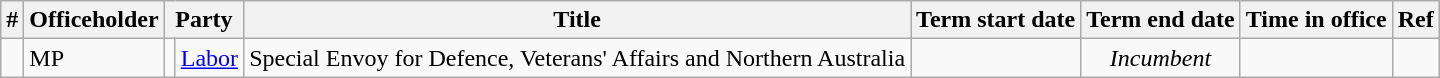<table class='wikitable sortable'>
<tr>
<th>#</th>
<th>Officeholder</th>
<th colspan="2">Party</th>
<th>Title</th>
<th>Term start date</th>
<th>Term end date</th>
<th>Time in office</th>
<th class="unsortable">Ref</th>
</tr>
<tr>
<td align=center></td>
<td> MP</td>
<td></td>
<td><a href='#'>Labor</a></td>
<td>Special Envoy for Defence, Veterans' Affairs and Northern Australia</td>
<td align=center></td>
<td align=center><em>Incumbent</em></td>
<td align=right></td>
<td></td>
</tr>
</table>
